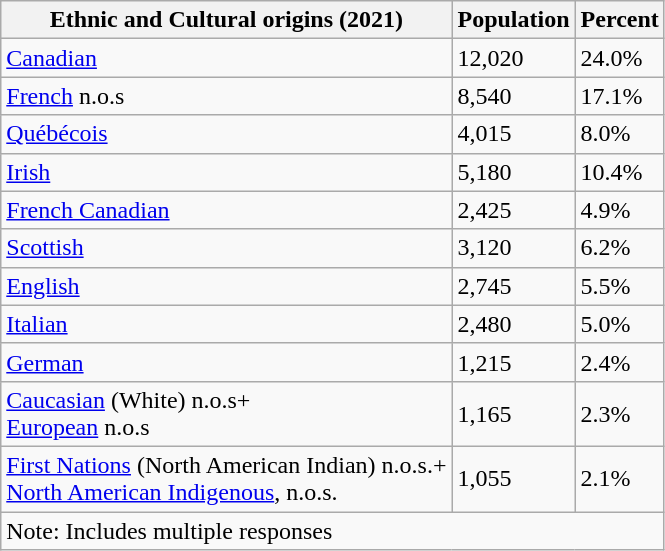<table class="wikitable">
<tr>
<th>Ethnic and Cultural origins (2021)</th>
<th>Population</th>
<th>Percent</th>
</tr>
<tr>
<td><a href='#'>Canadian</a></td>
<td>12,020</td>
<td>24.0%</td>
</tr>
<tr>
<td><a href='#'>French</a> n.o.s</td>
<td>8,540</td>
<td>17.1%</td>
</tr>
<tr>
<td><a href='#'>Québécois</a></td>
<td>4,015</td>
<td>8.0%</td>
</tr>
<tr>
<td><a href='#'>Irish</a></td>
<td>5,180</td>
<td>10.4%</td>
</tr>
<tr>
<td><a href='#'>French Canadian</a></td>
<td>2,425</td>
<td>4.9%</td>
</tr>
<tr>
<td><a href='#'>Scottish</a></td>
<td>3,120</td>
<td>6.2%</td>
</tr>
<tr>
<td><a href='#'>English</a></td>
<td>2,745</td>
<td>5.5%</td>
</tr>
<tr>
<td><a href='#'>Italian</a></td>
<td>2,480</td>
<td>5.0%</td>
</tr>
<tr>
<td><a href='#'>German</a></td>
<td>1,215</td>
<td>2.4%</td>
</tr>
<tr>
<td><a href='#'>Caucasian</a> (White) n.o.s+<br><a href='#'>European</a> n.o.s</td>
<td>1,165</td>
<td>2.3%</td>
</tr>
<tr>
<td><a href='#'>First Nations</a> (North American Indian) n.o.s.+<br><a href='#'>North American Indigenous</a>, n.o.s.</td>
<td>1,055</td>
<td>2.1%</td>
</tr>
<tr>
<td colspan="3">Note: Includes multiple responses</td>
</tr>
</table>
